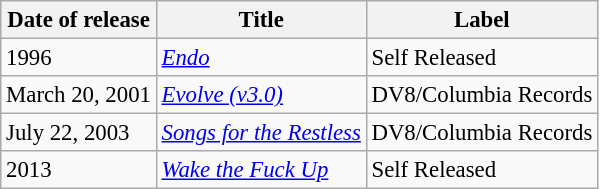<table class="wikitable" style="font-size: 95%;">
<tr>
<th>Date of release</th>
<th>Title</th>
<th>Label</th>
</tr>
<tr>
<td>1996</td>
<td><em><a href='#'>Endo</a></em></td>
<td>Self Released</td>
</tr>
<tr>
<td>March 20, 2001</td>
<td><em><a href='#'>Evolve (v3.0)</a></em></td>
<td>DV8/Columbia Records</td>
</tr>
<tr>
<td>July 22, 2003</td>
<td><em><a href='#'>Songs for the Restless</a></em></td>
<td>DV8/Columbia Records</td>
</tr>
<tr>
<td>2013</td>
<td><em><a href='#'>Wake the Fuck Up</a></em></td>
<td>Self Released</td>
</tr>
</table>
